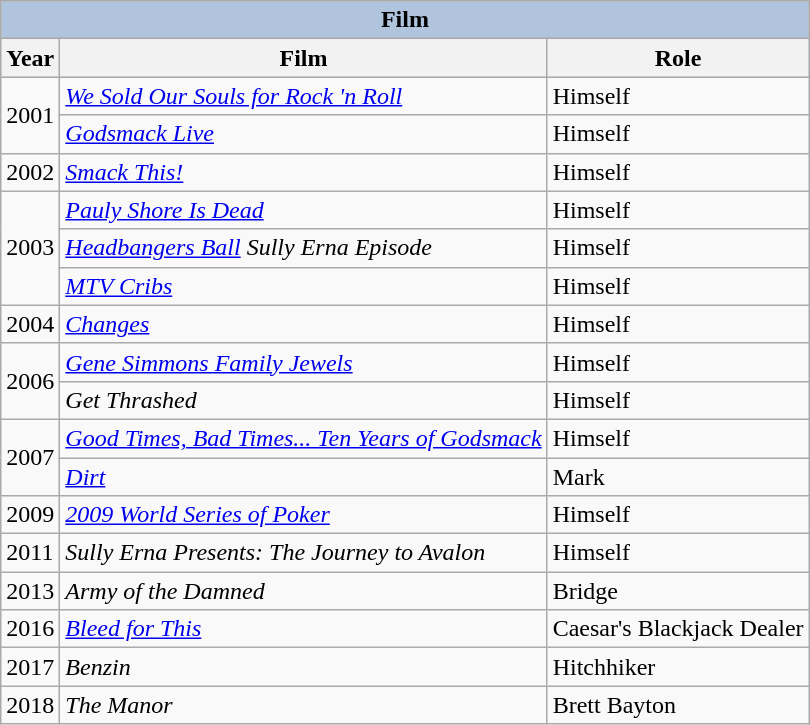<table class="wikitable">
<tr style="background:#ccc; text-align:center;">
<th colspan=4 style="background: LightSteelBlue;">Film</th>
</tr>
<tr style="background:#ccc; text-align:center;">
<th>Year</th>
<th>Film</th>
<th>Role</th>
</tr>
<tr>
<td rowspan=2>2001</td>
<td><em><a href='#'>We Sold Our Souls for Rock 'n Roll</a></em></td>
<td>Himself</td>
</tr>
<tr>
<td><em><a href='#'>Godsmack Live</a></em></td>
<td>Himself</td>
</tr>
<tr>
<td>2002</td>
<td><em><a href='#'>Smack This!</a></em></td>
<td>Himself</td>
</tr>
<tr>
<td rowspan=3>2003</td>
<td><em><a href='#'>Pauly Shore Is Dead</a></em></td>
<td>Himself</td>
</tr>
<tr>
<td><em><a href='#'>Headbangers Ball</a> Sully Erna Episode</em></td>
<td>Himself</td>
</tr>
<tr>
<td><em><a href='#'>MTV Cribs</a></em></td>
<td>Himself</td>
</tr>
<tr>
<td>2004</td>
<td><em><a href='#'>Changes</a></em></td>
<td>Himself</td>
</tr>
<tr>
<td rowspan=2>2006</td>
<td><em><a href='#'>Gene Simmons Family Jewels</a></em></td>
<td>Himself</td>
</tr>
<tr>
<td><em>Get Thrashed</em></td>
<td>Himself</td>
</tr>
<tr>
<td rowspan=2>2007</td>
<td><em><a href='#'>Good Times, Bad Times... Ten Years of Godsmack</a></em></td>
<td>Himself</td>
</tr>
<tr>
<td><em><a href='#'>Dirt</a></em></td>
<td>Mark</td>
</tr>
<tr>
<td>2009</td>
<td><em><a href='#'>2009 World Series of Poker</a></em></td>
<td>Himself</td>
</tr>
<tr>
<td>2011</td>
<td><em>Sully Erna Presents: The Journey to Avalon</em></td>
<td>Himself</td>
</tr>
<tr>
<td>2013</td>
<td><em>Army of the Damned</em></td>
<td>Bridge</td>
</tr>
<tr>
<td>2016</td>
<td><em><a href='#'>Bleed for This</a></em></td>
<td>Caesar's Blackjack Dealer</td>
</tr>
<tr>
<td>2017</td>
<td><em>Benzin</em></td>
<td>Hitchhiker</td>
</tr>
<tr>
<td>2018</td>
<td><em>The Manor</em></td>
<td>Brett Bayton</td>
</tr>
</table>
